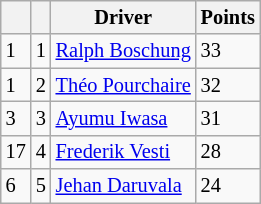<table class="wikitable" style="font-size: 85%;">
<tr>
<th></th>
<th></th>
<th>Driver</th>
<th>Points</th>
</tr>
<tr>
<td align="left"> 1</td>
<td align="center">1</td>
<td> <a href='#'>Ralph Boschung</a></td>
<td>33</td>
</tr>
<tr>
<td align="left"> 1</td>
<td align="center">2</td>
<td> <a href='#'>Théo Pourchaire</a></td>
<td>32</td>
</tr>
<tr>
<td align="left"> 3</td>
<td align="center">3</td>
<td> <a href='#'>Ayumu Iwasa</a></td>
<td>31</td>
</tr>
<tr>
<td align="left"> 17</td>
<td align="center">4</td>
<td> <a href='#'>Frederik Vesti</a></td>
<td>28</td>
</tr>
<tr>
<td align="left"> 6</td>
<td align="center">5</td>
<td> <a href='#'>Jehan Daruvala</a></td>
<td>24</td>
</tr>
</table>
